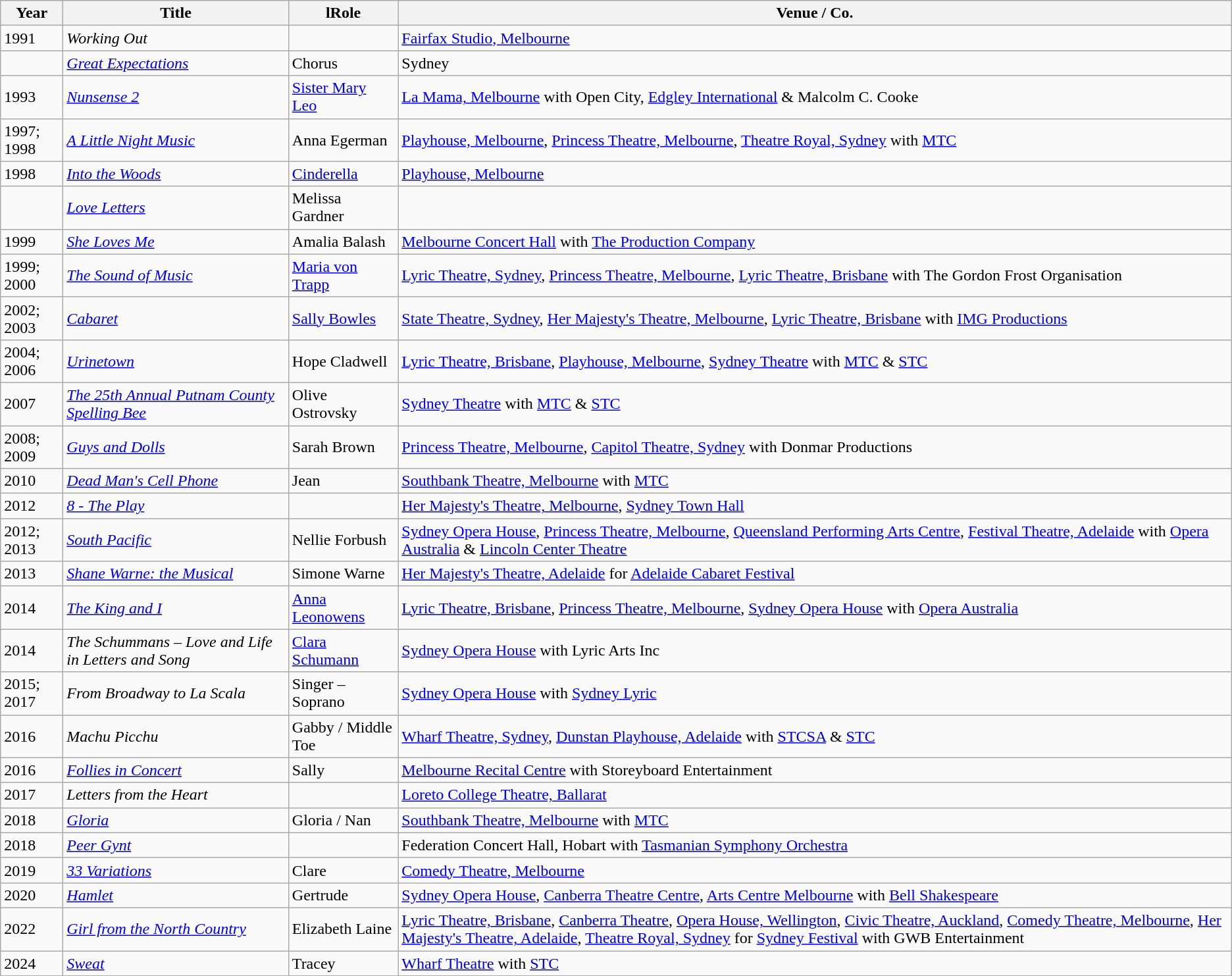<table class="wikitable plainrowheaders sortable">
<tr>
<th>Year</th>
<th>Title</th>
<th>lRole</th>
<th>Venue / Co.</th>
</tr>
<tr>
<td>1991</td>
<td><em>Working Out</em></td>
<td></td>
<td><a href='#'>Fairfax Studio, Melbourne</a></td>
</tr>
<tr>
<td></td>
<td><em><a href='#'>Great Expectations</a></em></td>
<td>Chorus</td>
<td>Sydney</td>
</tr>
<tr>
<td>1993</td>
<td><em><a href='#'>Nunsense 2</a></em></td>
<td><a href='#'>Sister Mary Leo</a></td>
<td><a href='#'>La Mama, Melbourne</a> with Open City, <a href='#'>Edgley International</a> & Malcolm C. Cooke</td>
</tr>
<tr>
<td>1997; 1998</td>
<td><em><a href='#'>A Little Night Music</a></em></td>
<td>Anna Egerman</td>
<td><a href='#'>Playhouse, Melbourne</a>, <a href='#'>Princess Theatre, Melbourne</a>, <a href='#'>Theatre Royal, Sydney</a> with <a href='#'>MTC</a></td>
</tr>
<tr>
<td>1998</td>
<td><em><a href='#'>Into the Woods</a></em></td>
<td><a href='#'>Cinderella</a></td>
<td><a href='#'>Playhouse, Melbourne</a></td>
</tr>
<tr>
<td></td>
<td><em><a href='#'>Love Letters</a></em></td>
<td>Melissa Gardner</td>
<td></td>
</tr>
<tr>
<td>1999</td>
<td><em><a href='#'>She Loves Me</a></em></td>
<td>Amalia Balash</td>
<td><a href='#'>Melbourne Concert Hall</a> with <a href='#'>The Production Company</a></td>
</tr>
<tr>
<td>1999; 2000</td>
<td><em><a href='#'>The Sound of Music</a></em></td>
<td><a href='#'>Maria von Trapp</a></td>
<td><a href='#'>Lyric Theatre, Sydney</a>, <a href='#'>Princess Theatre, Melbourne</a>, <a href='#'>Lyric Theatre, Brisbane</a> with The Gordon Frost Organisation</td>
</tr>
<tr>
<td>2002; 2003</td>
<td><em><a href='#'>Cabaret</a></em></td>
<td><a href='#'>Sally Bowles</a></td>
<td><a href='#'>State Theatre, Sydney</a>, <a href='#'>Her Majesty's Theatre, Melbourne</a>, <a href='#'>Lyric Theatre, Brisbane</a> with <a href='#'>IMG Productions</a></td>
</tr>
<tr>
<td>2004; 2006</td>
<td><em><a href='#'>Urinetown</a></em></td>
<td>Hope Cladwell</td>
<td><a href='#'>Lyric Theatre, Brisbane</a>, <a href='#'>Playhouse, Melbourne</a>, <a href='#'>Sydney Theatre</a> with <a href='#'>MTC</a> & <a href='#'>STC</a></td>
</tr>
<tr>
<td>2007</td>
<td><em><a href='#'>The 25th Annual Putnam County Spelling Bee</a></em></td>
<td>Olive Ostrovsky</td>
<td><a href='#'>Sydney Theatre</a> with <a href='#'>MTC</a> & <a href='#'>STC</a></td>
</tr>
<tr>
<td>2008; 2009</td>
<td><em><a href='#'>Guys and Dolls</a></em></td>
<td>Sarah Brown</td>
<td><a href='#'>Princess Theatre, Melbourne</a>, <a href='#'>Capitol Theatre, Sydney</a> with Donmar Productions</td>
</tr>
<tr>
<td>2010</td>
<td><em><a href='#'>Dead Man's Cell Phone</a></em></td>
<td>Jean</td>
<td><a href='#'>Southbank Theatre, Melbourne</a> with <a href='#'>MTC</a></td>
</tr>
<tr>
<td>2012</td>
<td><em><a href='#'>8 - The Play</a></em></td>
<td></td>
<td><a href='#'>Her Majesty's Theatre, Melbourne</a>, <a href='#'>Sydney Town Hall</a></td>
</tr>
<tr>
<td>2012; 2013</td>
<td><em><a href='#'>South Pacific</a></em></td>
<td>Nellie Forbush</td>
<td><a href='#'>Sydney Opera House</a>, <a href='#'>Princess Theatre, Melbourne</a>, <a href='#'>Queensland Performing Arts Centre</a>, <a href='#'>Festival Theatre, Adelaide</a> with <a href='#'>Opera Australia</a> & <a href='#'>Lincoln Center Theatre</a></td>
</tr>
<tr>
<td>2013</td>
<td><em><a href='#'>Shane Warne: the Musical</a></em></td>
<td>Simone Warne</td>
<td><a href='#'>Her Majesty's Theatre, Adelaide</a> for <a href='#'>Adelaide Cabaret Festival</a></td>
</tr>
<tr>
<td>2014</td>
<td><em><a href='#'>The King and I</a></em></td>
<td><a href='#'>Anna Leonowens</a></td>
<td><a href='#'>Lyric Theatre, Brisbane</a>, <a href='#'>Princess Theatre, Melbourne</a>, <a href='#'>Sydney Opera House</a> with <a href='#'>Opera Australia</a></td>
</tr>
<tr>
<td>2014</td>
<td><em>The Schummans – Love and Life in Letters and Song</em></td>
<td><a href='#'>Clara Schumann</a></td>
<td><a href='#'>Sydney Opera House</a> with Lyric Arts Inc</td>
</tr>
<tr>
<td>2015; 2017</td>
<td><em>From Broadway to La Scala</em></td>
<td>Singer – Soprano</td>
<td><a href='#'>Sydney Opera House</a> with <a href='#'>Sydney Lyric</a></td>
</tr>
<tr>
<td>2016</td>
<td><em>Machu Picchu</em></td>
<td>Gabby / Middle Toe</td>
<td><a href='#'>Wharf Theatre, Sydney</a>, <a href='#'>Dunstan Playhouse, Adelaide</a> with <a href='#'>STCSA</a> & <a href='#'>STC</a></td>
</tr>
<tr>
<td>2016</td>
<td><em><a href='#'>Follies in Concert</a></em></td>
<td>Sally</td>
<td><a href='#'>Melbourne Recital Centre</a> with Storeyboard Entertainment</td>
</tr>
<tr>
<td>2017</td>
<td><em>Letters from the Heart</em></td>
<td></td>
<td><a href='#'>Loreto College Theatre, Ballarat</a></td>
</tr>
<tr>
<td>2018</td>
<td><em><a href='#'>Gloria</a></em></td>
<td>Gloria / Nan</td>
<td><a href='#'>Southbank Theatre, Melbourne</a> with <a href='#'>MTC</a></td>
</tr>
<tr>
<td>2018</td>
<td><em><a href='#'>Peer Gynt</a></em></td>
<td></td>
<td>Federation Concert Hall, Hobart with <a href='#'>Tasmanian Symphony Orchestra</a></td>
</tr>
<tr>
<td>2019</td>
<td><em><a href='#'>33 Variations</a></em></td>
<td>Clare</td>
<td><a href='#'>Comedy Theatre, Melbourne</a></td>
</tr>
<tr>
<td>2020</td>
<td><em><a href='#'>Hamlet</a></em></td>
<td>Gertrude</td>
<td><a href='#'>Sydney Opera House</a>, <a href='#'>Canberra Theatre Centre</a>, <a href='#'>Arts Centre Melbourne</a> with <a href='#'>Bell Shakespeare</a></td>
</tr>
<tr>
<td>2022</td>
<td><em><a href='#'>Girl from the North Country</a></em></td>
<td>Elizabeth Laine</td>
<td><a href='#'>Lyric Theatre, Brisbane</a>, <a href='#'>Canberra Theatre</a>, <a href='#'>Opera House, Wellington</a>, <a href='#'>Civic Theatre, Auckland</a>, <a href='#'>Comedy Theatre, Melbourne</a>, <a href='#'>Her Majesty's Theatre, Adelaide</a>, <a href='#'>Theatre Royal, Sydney</a> for <a href='#'>Sydney Festival</a> with GWB Entertainment</td>
</tr>
<tr>
<td>2024</td>
<td><em><a href='#'>Sweat</a></em></td>
<td>Tracey</td>
<td><a href='#'>Wharf Theatre</a> with <a href='#'>STC</a></td>
</tr>
</table>
